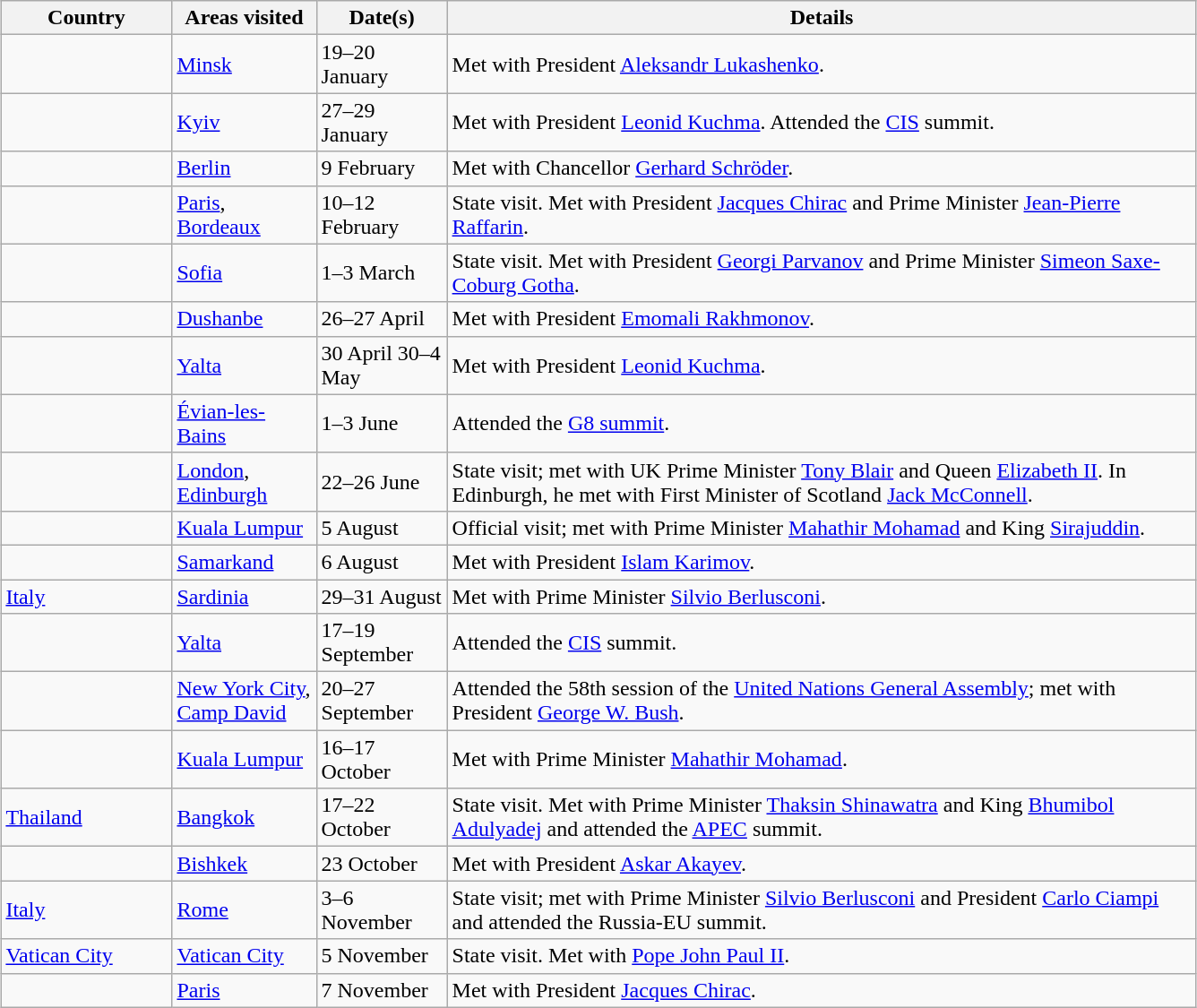<table class="wikitable sortable outercollapse" style="margin: 1em auto 1em auto">
<tr>
<th width=120>Country</th>
<th width=100>Areas visited</th>
<th width=90>Date(s)</th>
<th style="width:550px;" class="unsortable">Details</th>
</tr>
<tr>
<td></td>
<td><a href='#'>Minsk</a></td>
<td>19–20 January</td>
<td>Met with President <a href='#'>Aleksandr Lukashenko</a>.</td>
</tr>
<tr>
<td></td>
<td><a href='#'>Kyiv</a></td>
<td>27–29 January</td>
<td>Met with President <a href='#'>Leonid Kuchma</a>. Attended the <a href='#'>CIS</a> summit.</td>
</tr>
<tr>
<td></td>
<td><a href='#'>Berlin</a></td>
<td>9 February</td>
<td>Met with Chancellor <a href='#'>Gerhard Schröder</a>.</td>
</tr>
<tr>
<td></td>
<td><a href='#'>Paris</a>, <a href='#'>Bordeaux</a></td>
<td>10–12 February</td>
<td>State visit. Met with President <a href='#'>Jacques Chirac</a> and Prime Minister <a href='#'>Jean-Pierre Raffarin</a>.</td>
</tr>
<tr>
<td></td>
<td><a href='#'>Sofia</a></td>
<td>1–3 March</td>
<td>State visit. Met with President <a href='#'>Georgi Parvanov</a> and Prime Minister <a href='#'>Simeon Saxe-Coburg Gotha</a>.</td>
</tr>
<tr>
<td></td>
<td><a href='#'>Dushanbe</a></td>
<td>26–27 April</td>
<td>Met with President <a href='#'>Emomali Rakhmonov</a>.</td>
</tr>
<tr>
<td></td>
<td><a href='#'>Yalta</a></td>
<td>30 April 30–4 May</td>
<td>Met with President <a href='#'>Leonid Kuchma</a>.</td>
</tr>
<tr>
<td></td>
<td><a href='#'>Évian-les-Bains</a></td>
<td>1–3 June</td>
<td>Attended the <a href='#'>G8 summit</a>.</td>
</tr>
<tr>
<td></td>
<td><a href='#'>London</a>, <a href='#'>Edinburgh</a></td>
<td>22–26 June</td>
<td>State visit; met with UK Prime Minister <a href='#'>Tony Blair</a> and Queen <a href='#'>Elizabeth II</a>. In Edinburgh, he met with First Minister of Scotland <a href='#'>Jack McConnell</a>.</td>
</tr>
<tr>
<td></td>
<td><a href='#'>Kuala Lumpur</a></td>
<td>5 August</td>
<td>Official visit; met with Prime Minister <a href='#'>Mahathir Mohamad</a> and King <a href='#'>Sirajuddin</a>.</td>
</tr>
<tr>
<td></td>
<td><a href='#'>Samarkand</a></td>
<td>6 August</td>
<td>Met with President <a href='#'>Islam Karimov</a>.</td>
</tr>
<tr>
<td> <a href='#'>Italy</a></td>
<td><a href='#'>Sardinia</a></td>
<td>29–31 August</td>
<td>Met with Prime Minister <a href='#'>Silvio Berlusconi</a>.</td>
</tr>
<tr>
<td></td>
<td><a href='#'>Yalta</a></td>
<td>17–19 September</td>
<td>Attended the <a href='#'>CIS</a> summit.</td>
</tr>
<tr>
<td></td>
<td><a href='#'>New York City</a>, <a href='#'>Camp David</a></td>
<td>20–27 September</td>
<td>Attended the 58th session of the <a href='#'>United Nations General Assembly</a>; met with President <a href='#'>George W. Bush</a>.</td>
</tr>
<tr>
<td></td>
<td><a href='#'>Kuala Lumpur</a></td>
<td>16–17 October</td>
<td>Met with Prime Minister <a href='#'>Mahathir Mohamad</a>.</td>
</tr>
<tr>
<td> <a href='#'>Thailand</a></td>
<td><a href='#'>Bangkok</a></td>
<td>17–22 October</td>
<td>State visit. Met with Prime Minister <a href='#'>Thaksin Shinawatra</a> and King <a href='#'>Bhumibol Adulyadej</a> and attended the <a href='#'>APEC</a> summit.</td>
</tr>
<tr>
<td></td>
<td><a href='#'>Bishkek</a></td>
<td>23 October</td>
<td>Met with President <a href='#'>Askar Akayev</a>.</td>
</tr>
<tr>
<td> <a href='#'>Italy</a></td>
<td><a href='#'>Rome</a></td>
<td>3–6 November</td>
<td>State visit; met with Prime Minister <a href='#'>Silvio Berlusconi</a> and President <a href='#'>Carlo Ciampi</a> and attended the Russia-EU summit.</td>
</tr>
<tr>
<td> <a href='#'>Vatican City</a></td>
<td><a href='#'>Vatican City</a></td>
<td>5 November</td>
<td>State visit. Met with <a href='#'>Pope John Paul II</a>.</td>
</tr>
<tr>
<td></td>
<td><a href='#'>Paris</a></td>
<td>7 November</td>
<td>Met with President <a href='#'>Jacques Chirac</a>.</td>
</tr>
</table>
